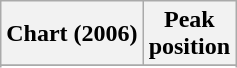<table class="wikitable sortable plainrowheaders" style="text-align:center">
<tr>
<th scope="col">Chart (2006)</th>
<th scope="col">Peak<br>position</th>
</tr>
<tr>
</tr>
<tr>
</tr>
</table>
